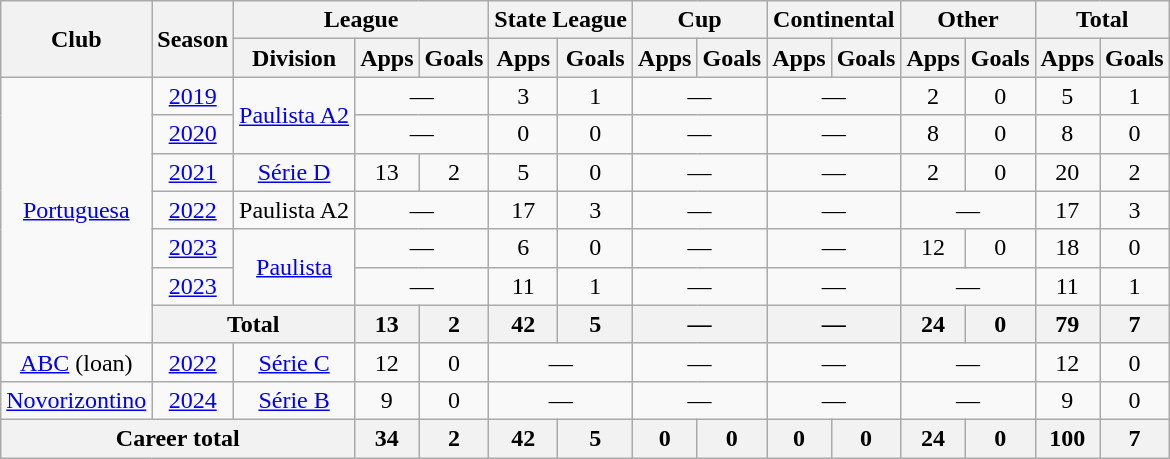<table class="wikitable" style="text-align: center;">
<tr>
<th rowspan="2">Club</th>
<th rowspan="2">Season</th>
<th colspan="3">League</th>
<th colspan="2">State League</th>
<th colspan="2">Cup</th>
<th colspan="2">Continental</th>
<th colspan="2">Other</th>
<th colspan="2">Total</th>
</tr>
<tr>
<th>Division</th>
<th>Apps</th>
<th>Goals</th>
<th>Apps</th>
<th>Goals</th>
<th>Apps</th>
<th>Goals</th>
<th>Apps</th>
<th>Goals</th>
<th>Apps</th>
<th>Goals</th>
<th>Apps</th>
<th>Goals</th>
</tr>
<tr>
<td rowspan="7" valign="center"><a href='#'>Portuguesa</a></td>
<td><a href='#'>2019</a></td>
<td rowspan="2"><a href='#'>Paulista A2</a></td>
<td colspan="2">—</td>
<td>3</td>
<td>1</td>
<td colspan="2">—</td>
<td colspan="2">—</td>
<td>2</td>
<td>0</td>
<td>5</td>
<td>1</td>
</tr>
<tr>
<td><a href='#'>2020</a></td>
<td colspan="2">—</td>
<td>0</td>
<td>0</td>
<td colspan="2">—</td>
<td colspan="2">—</td>
<td>8</td>
<td>0</td>
<td>8</td>
<td>0</td>
</tr>
<tr>
<td><a href='#'>2021</a></td>
<td><a href='#'>Série D</a></td>
<td>13</td>
<td>2</td>
<td>5</td>
<td>0</td>
<td colspan="2">—</td>
<td colspan="2">—</td>
<td>2</td>
<td>0</td>
<td>20</td>
<td>2</td>
</tr>
<tr>
<td><a href='#'>2022</a></td>
<td>Paulista A2</td>
<td colspan="2">—</td>
<td>17</td>
<td>3</td>
<td colspan="2">—</td>
<td colspan="2">—</td>
<td colspan="2">—</td>
<td>17</td>
<td>3</td>
</tr>
<tr>
<td><a href='#'>2023</a></td>
<td rowspan="2"><a href='#'>Paulista</a></td>
<td colspan="2">—</td>
<td>6</td>
<td>0</td>
<td colspan="2">—</td>
<td colspan="2">—</td>
<td>12</td>
<td>0</td>
<td>18</td>
<td>0</td>
</tr>
<tr>
<td><a href='#'>2023</a></td>
<td colspan="2">—</td>
<td>11</td>
<td>1</td>
<td colspan="2">—</td>
<td colspan="2">—</td>
<td colspan="2">—</td>
<td>11</td>
<td>1</td>
</tr>
<tr>
<th colspan="2">Total</th>
<th>13</th>
<th>2</th>
<th>42</th>
<th>5</th>
<th colspan="2">—</th>
<th colspan="2">—</th>
<th>24</th>
<th>0</th>
<th>79</th>
<th>7</th>
</tr>
<tr>
<td valign="center"><a href='#'>ABC</a> (loan)</td>
<td><a href='#'>2022</a></td>
<td><a href='#'>Série C</a></td>
<td>12</td>
<td>0</td>
<td colspan="2">—</td>
<td colspan="2">—</td>
<td colspan="2">—</td>
<td colspan="2">—</td>
<td>12</td>
<td>0</td>
</tr>
<tr>
<td valign="center"><a href='#'>Novorizontino</a></td>
<td><a href='#'>2024</a></td>
<td><a href='#'>Série B</a></td>
<td>9</td>
<td>0</td>
<td colspan="2">—</td>
<td colspan="2">—</td>
<td colspan="2">—</td>
<td colspan="2">—</td>
<td>9</td>
<td>0</td>
</tr>
<tr>
<th colspan="3"><strong>Career total</strong></th>
<th>34</th>
<th>2</th>
<th>42</th>
<th>5</th>
<th>0</th>
<th>0</th>
<th>0</th>
<th>0</th>
<th>24</th>
<th>0</th>
<th>100</th>
<th>7</th>
</tr>
</table>
